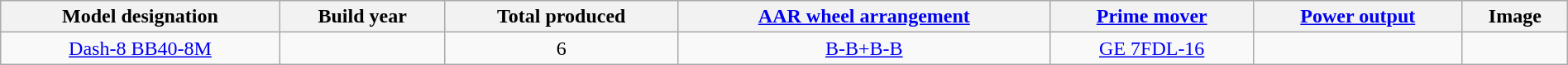<table class="wikitable sortable" style="width: 100%">
<tr>
<th>Model designation</th>
<th>Build year</th>
<th>Total produced</th>
<th><a href='#'>AAR wheel arrangement</a></th>
<th><a href='#'>Prime mover</a></th>
<th><a href='#'>Power output</a></th>
<th class="unsortable">Image</th>
</tr>
<tr align = "center">
<td><a href='#'>Dash-8 BB40-8M</a></td>
<td></td>
<td>6</td>
<td><a href='#'>B-B+B-B</a></td>
<td><a href='#'>GE 7FDL-16</a></td>
<td></td>
<td></td>
</tr>
</table>
